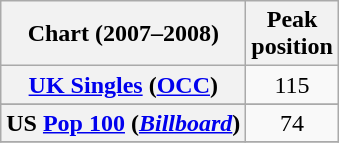<table class="wikitable plainrowheaders">
<tr>
<th scope="col">Chart (2007–2008)</th>
<th scope="col">Peak<br>position</th>
</tr>
<tr>
<th scope="row"><a href='#'>UK Singles</a> (<a href='#'>OCC</a>)</th>
<td style="text-align:center;">115</td>
</tr>
<tr>
</tr>
<tr>
</tr>
<tr>
<th scope="row">US <a href='#'>Pop 100</a> (<em><a href='#'>Billboard</a></em>)</th>
<td style="text-align:center;">74</td>
</tr>
<tr>
</tr>
</table>
